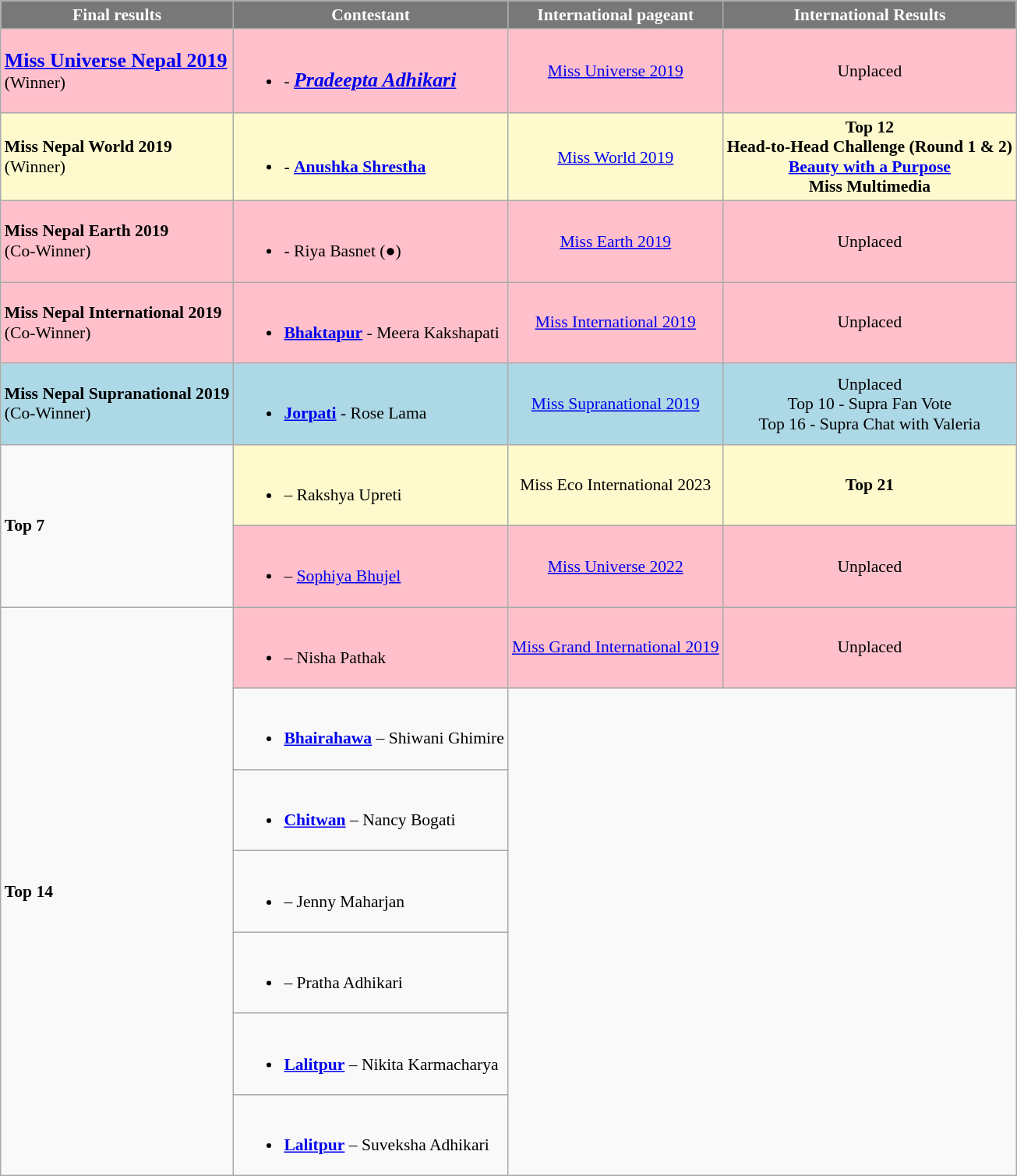<table class="wikitable sortable" style="font-size: 90%">
<tr>
<th style="background-color:#787878;color:#FFFFFF;">Final results</th>
<th style="background-color:#787878;color:#FFFFFF;">Contestant</th>
<th style="background-color:#787878;color:#FFFFFF;">International pageant</th>
<th style="background-color:#787878;color:#FFFFFF;">International Results</th>
</tr>
<tr>
<td style="background:pink;"><strong><big><a href='#'>Miss Universe Nepal 2019</a></big></strong><br>(Winner)</td>
<td style="background:pink;"><br><ul><li><strong></strong> - <a href='#'><strong><em><big>Pradeepta Adhikari</big></em></strong></a></li></ul></td>
<td style="background:pink; text-align:center;"><a href='#'>Miss Universe 2019</a></td>
<td style="background:pink; text-align:center;">Unplaced</td>
</tr>
<tr>
<td style="background:#FFFACD;"><strong>Miss Nepal World 2019</strong><br>(Winner)</td>
<td style="background:#FFFACD;"><br><ul><li><strong></strong> - <strong><a href='#'>Anushka Shrestha</a></strong></li></ul></td>
<td style="background:#FFFACD; text-align:center;"><a href='#'>Miss World 2019</a></td>
<td style="background:#FFFACD; text-align:center;"><strong>Top 12</strong> <br> <strong>Head-to-Head Challenge (Round 1 & 2)</strong> <br> <strong><a href='#'>Beauty with a Purpose</a></strong> <br> <strong>Miss Multimedia</strong></td>
</tr>
<tr>
<td style="background:pink;"><strong>Miss Nepal Earth 2019</strong><br>(Co-Winner)</td>
<td style="background:pink;"><br><ul><li><strong></strong> - Riya Basnet (●)</li></ul></td>
<td style="background:pink; text-align:center;"><a href='#'>Miss Earth 2019</a></td>
<td style="background:pink; text-align:center;">Unplaced</td>
</tr>
<tr>
<td style="background:pink;"><strong>Miss Nepal International 2019</strong><br>(Co-Winner)</td>
<td style="background:pink;"><br><ul><li><strong> <a href='#'>Bhaktapur</a></strong> - Meera Kakshapati</li></ul></td>
<td style="background:pink; text-align:center;"><a href='#'>Miss International 2019</a></td>
<td style="background:pink; text-align:center;">Unplaced</td>
</tr>
<tr>
<td style="background:lightblue;"><strong>Miss Nepal Supranational 2019</strong><br>(Co-Winner)</td>
<td style="background:lightblue;"><br><ul><li><strong> <a href='#'>Jorpati</a></strong> - Rose Lama</li></ul></td>
<td style="background:lightblue; text-align:center;"><a href='#'>Miss Supranational 2019</a></td>
<td style="background:lightblue; text-align:center;">Unplaced <br> Top 10 - Supra Fan Vote <br> Top 16 - Supra Chat with Valeria</td>
</tr>
<tr>
<td rowspan="2"><strong>Top 7</strong></td>
<td style="background:#FFFACD;"><br><ul><li><strong></strong> – Rakshya Upreti</li></ul></td>
<td style="background:#FFFACD; text-align:center;">Miss Eco International 2023</td>
<td style="background:#FFFACD; text-align:center;"><strong>Top 21</strong></td>
</tr>
<tr>
<td style="background:pink;"><br><ul><li><strong></strong> – <a href='#'>Sophiya Bhujel</a></li></ul></td>
<td style="background:pink; text-align:center;"><a href='#'>Miss Universe 2022</a></td>
<td style="background:pink; text-align:center;">Unplaced</td>
</tr>
<tr>
<td rowspan="7"><strong>Top 14</strong></td>
<td style="background:pink;"><br><ul><li><strong></strong> – Nisha Pathak</li></ul></td>
<td style="background:pink; text-align:center;"><a href='#'>Miss Grand International 2019</a></td>
<td style="background:pink; text-align:center;">Unplaced</td>
</tr>
<tr>
<td><br><ul><li><strong> <a href='#'>Bhairahawa</a></strong> – Shiwani Ghimire</li></ul></td>
</tr>
<tr>
<td><br><ul><li><strong> <a href='#'>Chitwan</a></strong> – Nancy Bogati</li></ul></td>
</tr>
<tr>
<td><br><ul><li><strong></strong> – Jenny Maharjan</li></ul></td>
</tr>
<tr>
<td><br><ul><li><strong></strong> – Pratha Adhikari</li></ul></td>
</tr>
<tr>
<td><br><ul><li><strong> <a href='#'>Lalitpur</a></strong> – Nikita Karmacharya</li></ul></td>
</tr>
<tr>
<td><br><ul><li><strong> <a href='#'>Lalitpur</a></strong> – Suveksha Adhikari</li></ul></td>
</tr>
</table>
